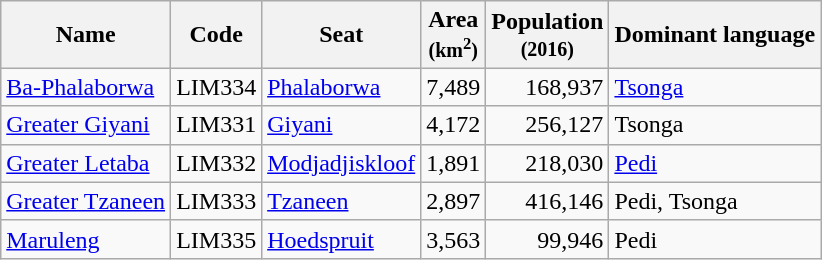<table class="wikitable">
<tr>
<th>Name</th>
<th>Code</th>
<th>Seat</th>
<th>Area<br><small>(km<sup>2</sup>)</small></th>
<th>Population<br><small>(2016)</small></th>
<th>Dominant language</th>
</tr>
<tr>
<td><a href='#'>Ba-Phalaborwa</a></td>
<td>LIM334</td>
<td><a href='#'>Phalaborwa</a></td>
<td style="text-align:right">7,489</td>
<td style="text-align:right">168,937</td>
<td><a href='#'>Tsonga</a></td>
</tr>
<tr>
<td><a href='#'>Greater Giyani</a></td>
<td>LIM331</td>
<td><a href='#'>Giyani</a></td>
<td style="text-align:right">4,172</td>
<td style="text-align:right">256,127</td>
<td>Tsonga</td>
</tr>
<tr>
<td><a href='#'>Greater Letaba</a></td>
<td>LIM332</td>
<td><a href='#'>Modjadjiskloof</a></td>
<td style="text-align:right">1,891</td>
<td style="text-align:right">218,030</td>
<td><a href='#'>Pedi</a></td>
</tr>
<tr>
<td><a href='#'>Greater Tzaneen</a></td>
<td>LIM333</td>
<td><a href='#'>Tzaneen</a></td>
<td style="text-align:right">2,897</td>
<td style="text-align:right">416,146</td>
<td>Pedi, Tsonga</td>
</tr>
<tr>
<td><a href='#'>Maruleng</a></td>
<td>LIM335</td>
<td><a href='#'>Hoedspruit</a></td>
<td style="text-align:right">3,563</td>
<td style="text-align:right">99,946</td>
<td>Pedi</td>
</tr>
</table>
